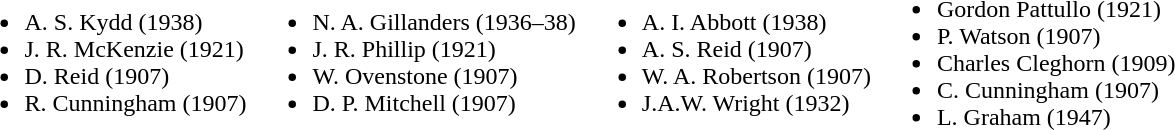<table>
<tr>
<td><br><ul><li> A. S. Kydd (1938)</li><li> J. R. McKenzie (1921)</li><li> D. Reid (1907)</li><li> R. Cunningham (1907)</li></ul></td>
<td><br><ul><li> N. A. Gillanders (1936–38)</li><li> J. R. Phillip (1921)</li><li> W. Ovenstone (1907)</li><li> D. P. Mitchell (1907)</li></ul></td>
<td><br><ul><li> A. I. Abbott (1938)</li><li> A. S. Reid (1907)</li><li> W. A. Robertson (1907)</li><li> J.A.W. Wright (1932)</li></ul></td>
<td><br><ul><li> Gordon Pattullo (1921)</li><li> P. Watson (1907)</li><li> Charles Cleghorn (1909)</li><li> C. Cunningham (1907)</li><li> L. Graham (1947)</li></ul></td>
</tr>
</table>
